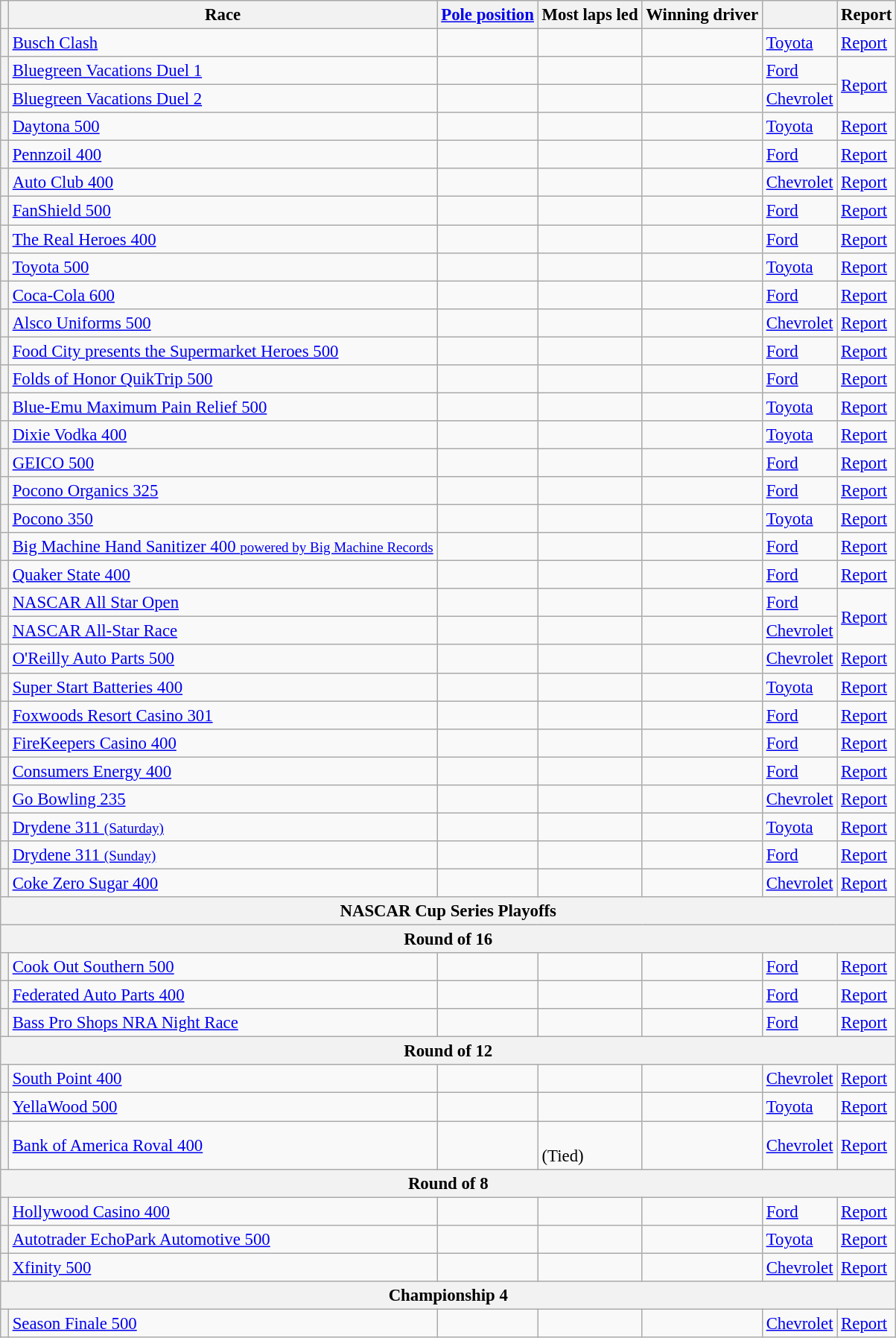<table class="wikitable" style="font-size:95%">
<tr>
<th></th>
<th>Race</th>
<th><a href='#'>Pole position</a></th>
<th>Most laps led</th>
<th>Winning driver</th>
<th></th>
<th class="unsortable">Report</th>
</tr>
<tr>
<th></th>
<td><a href='#'>Busch Clash</a></td>
<td></td>
<td></td>
<td></td>
<td><a href='#'>Toyota</a></td>
<td><a href='#'>Report</a></td>
</tr>
<tr>
<th></th>
<td><a href='#'>Bluegreen Vacations Duel 1</a></td>
<td></td>
<td></td>
<td></td>
<td><a href='#'>Ford</a></td>
<td rowspan="2"><a href='#'>Report</a></td>
</tr>
<tr>
<th></th>
<td><a href='#'>Bluegreen Vacations Duel 2</a></td>
<td></td>
<td></td>
<td></td>
<td><a href='#'>Chevrolet</a></td>
</tr>
<tr>
<th></th>
<td><a href='#'>Daytona 500</a></td>
<td></td>
<td></td>
<td></td>
<td><a href='#'>Toyota</a></td>
<td><a href='#'>Report</a></td>
</tr>
<tr>
<th></th>
<td><a href='#'>Pennzoil 400</a></td>
<td></td>
<td></td>
<td></td>
<td><a href='#'>Ford</a></td>
<td><a href='#'>Report</a></td>
</tr>
<tr>
<th></th>
<td><a href='#'>Auto Club 400</a></td>
<td></td>
<td></td>
<td></td>
<td><a href='#'>Chevrolet</a></td>
<td><a href='#'>Report</a></td>
</tr>
<tr>
<th></th>
<td><a href='#'>FanShield 500</a></td>
<td></td>
<td></td>
<td></td>
<td><a href='#'>Ford</a></td>
<td><a href='#'>Report</a></td>
</tr>
<tr>
<th></th>
<td><a href='#'>The Real Heroes 400</a></td>
<td></td>
<td></td>
<td></td>
<td><a href='#'>Ford</a></td>
<td><a href='#'>Report</a></td>
</tr>
<tr>
<th></th>
<td><a href='#'>Toyota 500</a></td>
<td></td>
<td></td>
<td></td>
<td><a href='#'>Toyota</a></td>
<td><a href='#'>Report</a></td>
</tr>
<tr>
<th></th>
<td><a href='#'>Coca-Cola 600</a></td>
<td></td>
<td></td>
<td></td>
<td><a href='#'>Ford</a></td>
<td><a href='#'>Report</a></td>
</tr>
<tr>
<th></th>
<td><a href='#'>Alsco Uniforms 500</a></td>
<td></td>
<td></td>
<td></td>
<td><a href='#'>Chevrolet</a></td>
<td><a href='#'>Report</a></td>
</tr>
<tr>
<th></th>
<td><a href='#'>Food City presents the Supermarket Heroes 500</a></td>
<td></td>
<td></td>
<td></td>
<td><a href='#'>Ford</a></td>
<td><a href='#'>Report</a></td>
</tr>
<tr>
<th></th>
<td><a href='#'>Folds of Honor QuikTrip 500</a></td>
<td></td>
<td></td>
<td></td>
<td><a href='#'>Ford</a></td>
<td><a href='#'>Report</a></td>
</tr>
<tr>
<th></th>
<td><a href='#'>Blue-Emu Maximum Pain Relief 500</a></td>
<td></td>
<td></td>
<td></td>
<td><a href='#'>Toyota</a></td>
<td><a href='#'>Report</a></td>
</tr>
<tr>
<th></th>
<td><a href='#'>Dixie Vodka 400</a></td>
<td></td>
<td></td>
<td></td>
<td><a href='#'>Toyota</a></td>
<td><a href='#'>Report</a></td>
</tr>
<tr>
<th></th>
<td><a href='#'>GEICO 500</a></td>
<td></td>
<td></td>
<td></td>
<td><a href='#'>Ford</a></td>
<td><a href='#'>Report</a></td>
</tr>
<tr>
<th></th>
<td><a href='#'>Pocono Organics 325</a></td>
<td></td>
<td></td>
<td></td>
<td><a href='#'>Ford</a></td>
<td><a href='#'>Report</a></td>
</tr>
<tr>
<th></th>
<td><a href='#'>Pocono 350</a></td>
<td></td>
<td></td>
<td></td>
<td><a href='#'>Toyota</a></td>
<td><a href='#'>Report</a></td>
</tr>
<tr>
<th></th>
<td><a href='#'>Big Machine Hand Sanitizer 400 <small>powered by Big Machine Records</small></a></td>
<td></td>
<td></td>
<td></td>
<td><a href='#'>Ford</a></td>
<td><a href='#'>Report</a></td>
</tr>
<tr>
<th></th>
<td><a href='#'>Quaker State 400</a></td>
<td></td>
<td></td>
<td></td>
<td><a href='#'>Ford</a></td>
<td><a href='#'>Report</a></td>
</tr>
<tr>
<th></th>
<td><a href='#'>NASCAR All Star Open</a></td>
<td></td>
<td></td>
<td></td>
<td><a href='#'>Ford</a></td>
<td rowspan="2"><a href='#'>Report</a></td>
</tr>
<tr>
<th></th>
<td><a href='#'>NASCAR All-Star Race</a></td>
<td></td>
<td></td>
<td></td>
<td><a href='#'>Chevrolet</a></td>
</tr>
<tr>
<th></th>
<td><a href='#'>O'Reilly Auto Parts 500</a></td>
<td></td>
<td></td>
<td></td>
<td><a href='#'>Chevrolet</a></td>
<td><a href='#'>Report</a></td>
</tr>
<tr>
<th></th>
<td><a href='#'>Super Start Batteries 400</a></td>
<td></td>
<td></td>
<td></td>
<td><a href='#'>Toyota</a></td>
<td><a href='#'>Report</a></td>
</tr>
<tr>
<th></th>
<td><a href='#'>Foxwoods Resort Casino 301</a></td>
<td></td>
<td></td>
<td></td>
<td><a href='#'>Ford</a></td>
<td><a href='#'>Report</a></td>
</tr>
<tr>
<th></th>
<td><a href='#'>FireKeepers Casino 400</a></td>
<td></td>
<td></td>
<td></td>
<td><a href='#'>Ford</a></td>
<td><a href='#'>Report</a></td>
</tr>
<tr>
<th></th>
<td><a href='#'>Consumers Energy 400</a></td>
<td></td>
<td></td>
<td></td>
<td><a href='#'>Ford</a></td>
<td><a href='#'>Report</a></td>
</tr>
<tr>
<th></th>
<td><a href='#'>Go Bowling 235</a></td>
<td></td>
<td></td>
<td></td>
<td><a href='#'>Chevrolet</a></td>
<td><a href='#'>Report</a></td>
</tr>
<tr>
<th></th>
<td><a href='#'>Drydene 311 <small>(Saturday)</small></a></td>
<td></td>
<td></td>
<td></td>
<td><a href='#'>Toyota</a></td>
<td><a href='#'>Report</a></td>
</tr>
<tr>
<th></th>
<td><a href='#'>Drydene 311 <small>(Sunday)</small></a></td>
<td></td>
<td></td>
<td></td>
<td><a href='#'>Ford</a></td>
<td><a href='#'>Report</a></td>
</tr>
<tr>
<th></th>
<td><a href='#'>Coke Zero Sugar 400</a></td>
<td></td>
<td></td>
<td></td>
<td><a href='#'>Chevrolet</a></td>
<td><a href='#'>Report</a></td>
</tr>
<tr>
<th colspan="7">NASCAR Cup Series Playoffs</th>
</tr>
<tr>
<th colspan="7">Round of 16</th>
</tr>
<tr>
<th></th>
<td><a href='#'>Cook Out Southern 500</a></td>
<td></td>
<td></td>
<td></td>
<td><a href='#'>Ford</a></td>
<td><a href='#'>Report</a></td>
</tr>
<tr>
<th></th>
<td><a href='#'>Federated Auto Parts 400</a></td>
<td></td>
<td></td>
<td></td>
<td><a href='#'>Ford</a></td>
<td><a href='#'>Report</a></td>
</tr>
<tr>
<th></th>
<td><a href='#'>Bass Pro Shops NRA Night Race</a></td>
<td></td>
<td></td>
<td></td>
<td><a href='#'>Ford</a></td>
<td><a href='#'>Report</a></td>
</tr>
<tr>
<th colspan="7">Round of 12</th>
</tr>
<tr>
<th></th>
<td><a href='#'>South Point 400</a></td>
<td></td>
<td></td>
<td></td>
<td><a href='#'>Chevrolet</a></td>
<td><a href='#'>Report</a></td>
</tr>
<tr>
<th></th>
<td><a href='#'>YellaWood 500</a></td>
<td></td>
<td></td>
<td></td>
<td><a href='#'>Toyota</a></td>
<td><a href='#'>Report</a></td>
</tr>
<tr>
<th></th>
<td><a href='#'>Bank of America Roval 400</a></td>
<td></td>
<td><br> (Tied)</td>
<td></td>
<td><a href='#'>Chevrolet</a></td>
<td><a href='#'>Report</a></td>
</tr>
<tr>
<th colspan="7">Round of 8</th>
</tr>
<tr>
<th></th>
<td><a href='#'>Hollywood Casino 400</a></td>
<td></td>
<td></td>
<td></td>
<td><a href='#'>Ford</a></td>
<td><a href='#'>Report</a></td>
</tr>
<tr>
<th></th>
<td><a href='#'>Autotrader EchoPark Automotive 500</a></td>
<td></td>
<td></td>
<td></td>
<td><a href='#'>Toyota</a></td>
<td><a href='#'>Report</a></td>
</tr>
<tr>
<th></th>
<td><a href='#'>Xfinity 500</a></td>
<td></td>
<td></td>
<td></td>
<td><a href='#'>Chevrolet</a></td>
<td><a href='#'>Report</a></td>
</tr>
<tr>
<th colspan="7">Championship 4</th>
</tr>
<tr>
<th></th>
<td><a href='#'>Season Finale 500</a></td>
<td></td>
<td></td>
<td></td>
<td><a href='#'>Chevrolet</a></td>
<td><a href='#'>Report</a></td>
</tr>
</table>
